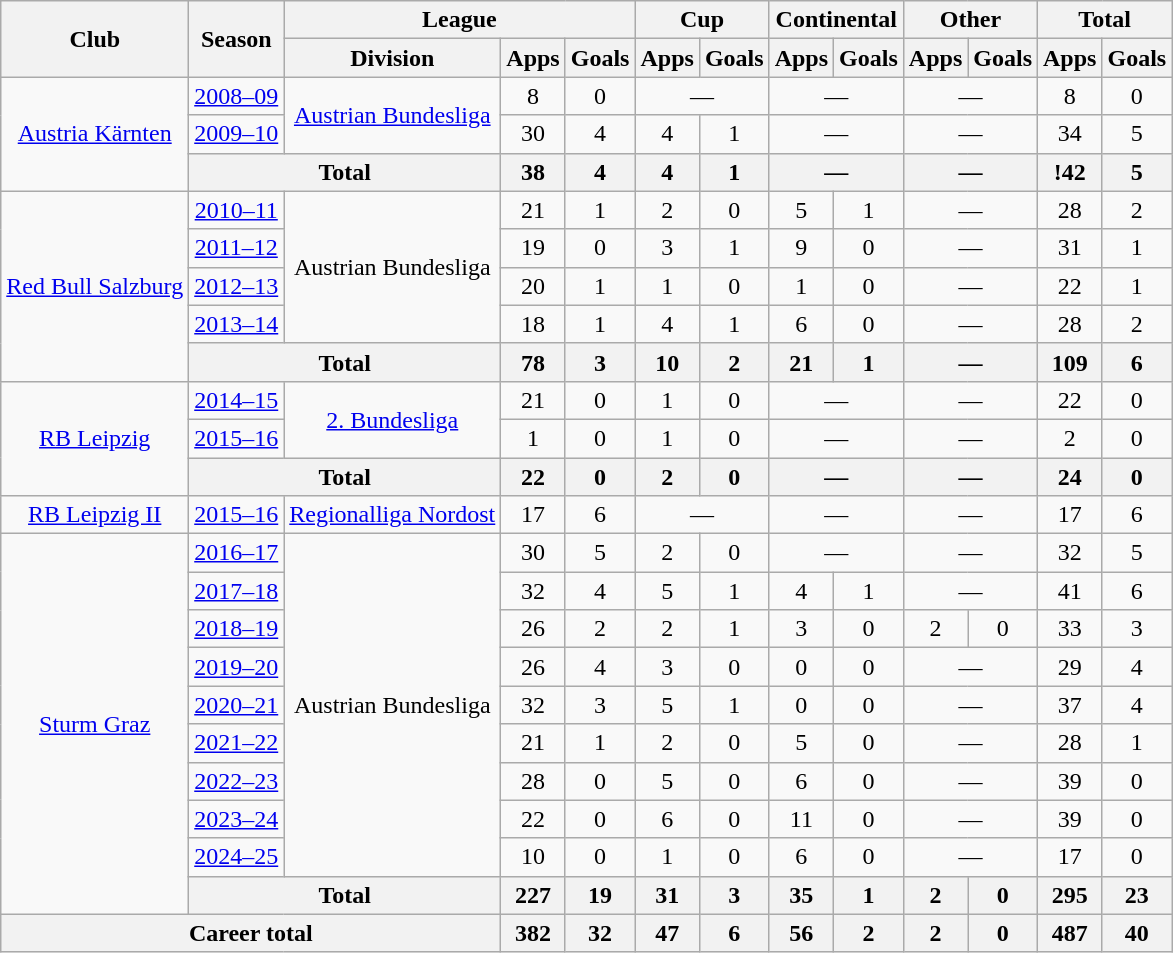<table class="wikitable" style="text-align:center">
<tr>
<th rowspan="2">Club</th>
<th rowspan="2">Season</th>
<th colspan="3">League</th>
<th colspan="2">Cup</th>
<th colspan="2">Continental</th>
<th colspan="2">Other</th>
<th colspan="2">Total</th>
</tr>
<tr>
<th>Division</th>
<th>Apps</th>
<th>Goals</th>
<th>Apps</th>
<th>Goals</th>
<th>Apps</th>
<th>Goals</th>
<th>Apps</th>
<th>Goals</th>
<th>Apps</th>
<th>Goals</th>
</tr>
<tr>
<td rowspan="3"><a href='#'>Austria Kärnten</a></td>
<td><a href='#'>2008–09</a></td>
<td rowspan="2"><a href='#'>Austrian Bundesliga</a></td>
<td>8</td>
<td>0</td>
<td colspan="2">—</td>
<td colspan="2">—</td>
<td colspan="2">—</td>
<td>8</td>
<td>0</td>
</tr>
<tr>
<td><a href='#'>2009–10</a></td>
<td>30</td>
<td>4</td>
<td>4</td>
<td>1</td>
<td colspan="2">—</td>
<td colspan="2">—</td>
<td>34</td>
<td>5</td>
</tr>
<tr>
<th colspan="2">Total</th>
<th>38</th>
<th>4</th>
<th>4</th>
<th>1</th>
<th colspan="2">—</th>
<th colspan="2">—</th>
<th>!42</th>
<th>5</th>
</tr>
<tr>
<td rowspan="5"><a href='#'>Red Bull Salzburg</a></td>
<td><a href='#'>2010–11</a></td>
<td rowspan="4">Austrian Bundesliga</td>
<td>21</td>
<td>1</td>
<td>2</td>
<td>0</td>
<td>5</td>
<td>1</td>
<td colspan="2">—</td>
<td>28</td>
<td>2</td>
</tr>
<tr>
<td><a href='#'>2011–12</a></td>
<td>19</td>
<td>0</td>
<td>3</td>
<td>1</td>
<td>9</td>
<td>0</td>
<td colspan="2">—</td>
<td>31</td>
<td>1</td>
</tr>
<tr>
<td><a href='#'>2012–13</a></td>
<td>20</td>
<td>1</td>
<td>1</td>
<td>0</td>
<td>1</td>
<td>0</td>
<td colspan="2">—</td>
<td>22</td>
<td>1</td>
</tr>
<tr>
<td><a href='#'>2013–14</a></td>
<td>18</td>
<td>1</td>
<td>4</td>
<td>1</td>
<td>6</td>
<td>0</td>
<td colspan="2">—</td>
<td>28</td>
<td>2</td>
</tr>
<tr>
<th colspan="2">Total</th>
<th>78</th>
<th>3</th>
<th>10</th>
<th>2</th>
<th>21</th>
<th>1</th>
<th colspan="2">—</th>
<th>109</th>
<th>6</th>
</tr>
<tr>
<td rowspan="3"><a href='#'>RB Leipzig</a></td>
<td><a href='#'>2014–15</a></td>
<td rowspan="2"><a href='#'>2. Bundesliga</a></td>
<td>21</td>
<td>0</td>
<td>1</td>
<td>0</td>
<td colspan="2">—</td>
<td colspan="2">—</td>
<td>22</td>
<td>0</td>
</tr>
<tr>
<td><a href='#'>2015–16</a></td>
<td>1</td>
<td>0</td>
<td>1</td>
<td>0</td>
<td colspan="2">—</td>
<td colspan="2">—</td>
<td>2</td>
<td>0</td>
</tr>
<tr>
<th colspan="2">Total</th>
<th>22</th>
<th>0</th>
<th>2</th>
<th>0</th>
<th colspan="2">—</th>
<th colspan="2">—</th>
<th>24</th>
<th>0</th>
</tr>
<tr>
<td><a href='#'>RB Leipzig II</a></td>
<td><a href='#'>2015–16</a></td>
<td><a href='#'>Regionalliga Nordost</a></td>
<td>17</td>
<td>6</td>
<td colspan="2">—</td>
<td colspan="2">—</td>
<td colspan="2">—</td>
<td>17</td>
<td>6</td>
</tr>
<tr>
<td rowspan="10"><a href='#'>Sturm Graz</a></td>
<td><a href='#'>2016–17</a></td>
<td rowspan="9">Austrian Bundesliga</td>
<td>30</td>
<td>5</td>
<td>2</td>
<td>0</td>
<td colspan="2">—</td>
<td colspan="2">—</td>
<td>32</td>
<td>5</td>
</tr>
<tr>
<td><a href='#'>2017–18</a></td>
<td>32</td>
<td>4</td>
<td>5</td>
<td>1</td>
<td>4</td>
<td>1</td>
<td colspan="2">—</td>
<td>41</td>
<td>6</td>
</tr>
<tr>
<td><a href='#'>2018–19</a></td>
<td>26</td>
<td>2</td>
<td>2</td>
<td>1</td>
<td>3</td>
<td>0</td>
<td>2</td>
<td>0</td>
<td>33</td>
<td>3</td>
</tr>
<tr>
<td><a href='#'>2019–20</a></td>
<td>26</td>
<td>4</td>
<td>3</td>
<td>0</td>
<td>0</td>
<td>0</td>
<td colspan="2">—</td>
<td>29</td>
<td>4</td>
</tr>
<tr>
<td><a href='#'>2020–21</a></td>
<td>32</td>
<td>3</td>
<td>5</td>
<td>1</td>
<td>0</td>
<td>0</td>
<td colspan="2">—</td>
<td>37</td>
<td>4</td>
</tr>
<tr>
<td><a href='#'>2021–22</a></td>
<td>21</td>
<td>1</td>
<td>2</td>
<td>0</td>
<td>5</td>
<td>0</td>
<td colspan="2">—</td>
<td>28</td>
<td>1</td>
</tr>
<tr>
<td><a href='#'>2022–23</a></td>
<td>28</td>
<td>0</td>
<td>5</td>
<td>0</td>
<td>6</td>
<td>0</td>
<td colspan="2">—</td>
<td>39</td>
<td>0</td>
</tr>
<tr>
<td><a href='#'>2023–24</a></td>
<td>22</td>
<td>0</td>
<td>6</td>
<td>0</td>
<td>11</td>
<td>0</td>
<td colspan="2">—</td>
<td>39</td>
<td>0</td>
</tr>
<tr>
<td><a href='#'>2024–25</a></td>
<td>10</td>
<td>0</td>
<td>1</td>
<td>0</td>
<td>6</td>
<td>0</td>
<td colspan="2">—</td>
<td>17</td>
<td>0</td>
</tr>
<tr>
<th colspan="2">Total</th>
<th>227</th>
<th>19</th>
<th>31</th>
<th>3</th>
<th>35</th>
<th>1</th>
<th>2</th>
<th>0</th>
<th>295</th>
<th>23</th>
</tr>
<tr>
<th colspan="3">Career total</th>
<th>382</th>
<th>32</th>
<th>47</th>
<th>6</th>
<th>56</th>
<th>2</th>
<th>2</th>
<th>0</th>
<th>487</th>
<th>40</th>
</tr>
</table>
